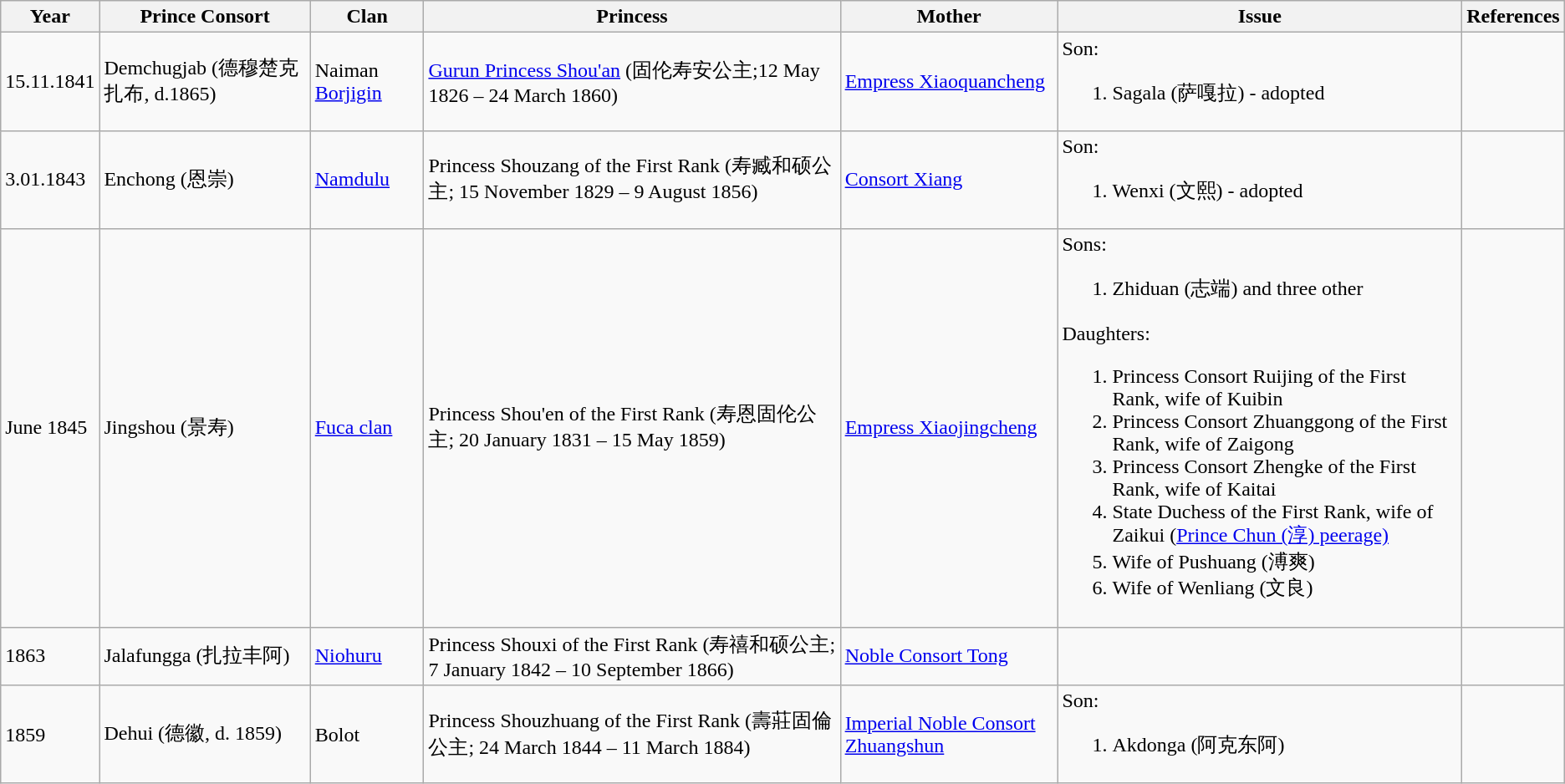<table class="wikitable">
<tr>
<th>Year</th>
<th>Prince Consort</th>
<th>Clan</th>
<th>Princess</th>
<th>Mother</th>
<th>Issue</th>
<th>References</th>
</tr>
<tr>
<td>15.11.1841</td>
<td>Demchugjab (德穆楚克扎布, d.1865)</td>
<td>Naiman <a href='#'>Borjigin</a></td>
<td><a href='#'>Gurun Princess Shou'an</a>  (固伦寿安公主;12 May 1826 – 24 March 1860)</td>
<td><a href='#'>Empress Xiaoquancheng</a></td>
<td>Son:<br><ol><li>Sagala (萨嘎拉) - adopted</li></ol></td>
<td></td>
</tr>
<tr>
<td>3.01.1843</td>
<td>Enchong (恩崇)</td>
<td><a href='#'>Namdulu</a></td>
<td>Princess Shouzang of the First Rank (寿臧和硕公主; 15 November 1829 – 9 August 1856)</td>
<td><a href='#'>Consort Xiang</a></td>
<td>Son:<br><ol><li>Wenxi (文熙) - adopted</li></ol></td>
<td></td>
</tr>
<tr>
<td>June 1845</td>
<td>Jingshou (景寿)</td>
<td><a href='#'>Fuca clan</a></td>
<td>Princess Shou'en of the First Rank (寿恩固伦公主; 20 January 1831 – 15 May 1859)</td>
<td><a href='#'>Empress Xiaojingcheng</a></td>
<td>Sons:<br><ol><li>Zhiduan (志端) and three other</li></ol>Daughters:<ol><li>Princess Consort Ruijing of the First Rank, wife of Kuibin</li><li>Princess Consort Zhuanggong of the First Rank, wife of Zaigong</li><li>Princess Consort Zhengke of the First Rank, wife of Kaitai</li><li>State Duchess of the First Rank, wife of Zaikui (<a href='#'>Prince Chun (淳) peerage)</a></li><li>Wife of Pushuang (溥爽)</li><li>Wife of Wenliang (文良)</li></ol></td>
<td></td>
</tr>
<tr>
<td>1863</td>
<td>Jalafungga (扎拉丰阿)</td>
<td><a href='#'>Niohuru</a></td>
<td>Princess Shouxi of the First Rank (寿禧和硕公主; 7 January 1842 – 10 September 1866)</td>
<td><a href='#'>Noble Consort Tong</a></td>
<td></td>
<td></td>
</tr>
<tr>
<td>1859</td>
<td>Dehui (德徽, d. 1859)</td>
<td>Bolot</td>
<td>Princess Shouzhuang of the First Rank (壽莊固倫公主; 24 March 1844 – 11 March 1884)</td>
<td><a href='#'>Imperial Noble Consort Zhuangshun</a></td>
<td>Son:<br><ol><li>Akdonga (阿克东阿)</li></ol></td>
<td></td>
</tr>
</table>
